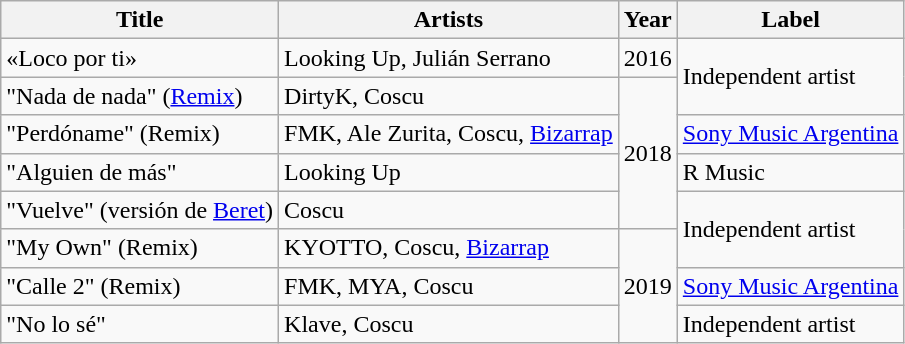<table class="wikitable">
<tr>
<th>Title</th>
<th>Artists</th>
<th>Year</th>
<th>Label</th>
</tr>
<tr>
<td>«Loco por ti»</td>
<td>Looking Up, Julián Serrano</td>
<td>2016</td>
<td rowspan="2">Independent artist</td>
</tr>
<tr>
<td>"Nada de nada" (<a href='#'>Remix</a>)</td>
<td>DirtyK, Coscu</td>
<td rowspan="4">2018</td>
</tr>
<tr>
<td>"Perdóname" (Remix)</td>
<td>FMK, Ale Zurita, Coscu, <a href='#'>Bizarrap</a></td>
<td><a href='#'>Sony Music Argentina</a></td>
</tr>
<tr>
<td>"Alguien de más"</td>
<td>Looking Up</td>
<td>R Music</td>
</tr>
<tr>
<td>"Vuelve" (versión de <a href='#'>Beret</a>)</td>
<td>Coscu</td>
<td rowspan="2">Independent artist</td>
</tr>
<tr>
<td>"My Own" (Remix)</td>
<td>KYOTTO, Coscu, <a href='#'>Bizarrap</a></td>
<td rowspan="3">2019</td>
</tr>
<tr>
<td>"Calle 2" (Remix)</td>
<td>FMK, MYA, Coscu</td>
<td><a href='#'>Sony Music Argentina</a></td>
</tr>
<tr>
<td>"No lo sé"</td>
<td>Klave, Coscu</td>
<td>Independent artist</td>
</tr>
</table>
